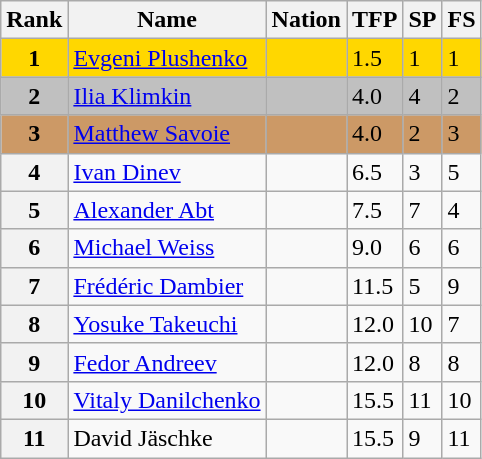<table class="wikitable">
<tr>
<th>Rank</th>
<th>Name</th>
<th>Nation</th>
<th>TFP</th>
<th>SP</th>
<th>FS</th>
</tr>
<tr bgcolor="gold">
<td align="center"><strong>1</strong></td>
<td><a href='#'>Evgeni Plushenko</a></td>
<td></td>
<td>1.5</td>
<td>1</td>
<td>1</td>
</tr>
<tr bgcolor="silver">
<td align="center"><strong>2</strong></td>
<td><a href='#'>Ilia Klimkin</a></td>
<td></td>
<td>4.0</td>
<td>4</td>
<td>2</td>
</tr>
<tr bgcolor="cc9966">
<td align="center"><strong>3</strong></td>
<td><a href='#'>Matthew Savoie</a></td>
<td></td>
<td>4.0</td>
<td>2</td>
<td>3</td>
</tr>
<tr>
<th>4</th>
<td><a href='#'>Ivan Dinev</a></td>
<td></td>
<td>6.5</td>
<td>3</td>
<td>5</td>
</tr>
<tr>
<th>5</th>
<td><a href='#'>Alexander Abt</a></td>
<td></td>
<td>7.5</td>
<td>7</td>
<td>4</td>
</tr>
<tr>
<th>6</th>
<td><a href='#'>Michael Weiss</a></td>
<td></td>
<td>9.0</td>
<td>6</td>
<td>6</td>
</tr>
<tr>
<th>7</th>
<td><a href='#'>Frédéric Dambier</a></td>
<td></td>
<td>11.5</td>
<td>5</td>
<td>9</td>
</tr>
<tr>
<th>8</th>
<td><a href='#'>Yosuke Takeuchi</a></td>
<td></td>
<td>12.0</td>
<td>10</td>
<td>7</td>
</tr>
<tr>
<th>9</th>
<td><a href='#'>Fedor Andreev</a></td>
<td></td>
<td>12.0</td>
<td>8</td>
<td>8</td>
</tr>
<tr>
<th>10</th>
<td><a href='#'>Vitaly Danilchenko</a></td>
<td></td>
<td>15.5</td>
<td>11</td>
<td>10</td>
</tr>
<tr>
<th>11</th>
<td>David Jäschke</td>
<td></td>
<td>15.5</td>
<td>9</td>
<td>11</td>
</tr>
</table>
